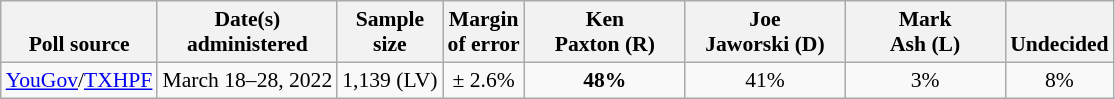<table class="wikitable" style="font-size:90%;text-align:center;">
<tr valign=bottom>
<th>Poll source</th>
<th>Date(s)<br>administered</th>
<th>Sample<br>size</th>
<th>Margin<br>of error</th>
<th style="width:100px;">Ken<br>Paxton (R)</th>
<th style="width:100px;">Joe<br>Jaworski (D)</th>
<th style="width:100px;">Mark<br>Ash (L)</th>
<th>Undecided</th>
</tr>
<tr>
<td style="text-align:left;"><a href='#'>YouGov</a>/<a href='#'>TXHPF</a></td>
<td>March 18–28, 2022</td>
<td>1,139 (LV)</td>
<td>± 2.6%</td>
<td><strong>48%</strong></td>
<td>41%</td>
<td>3%</td>
<td>8%</td>
</tr>
</table>
